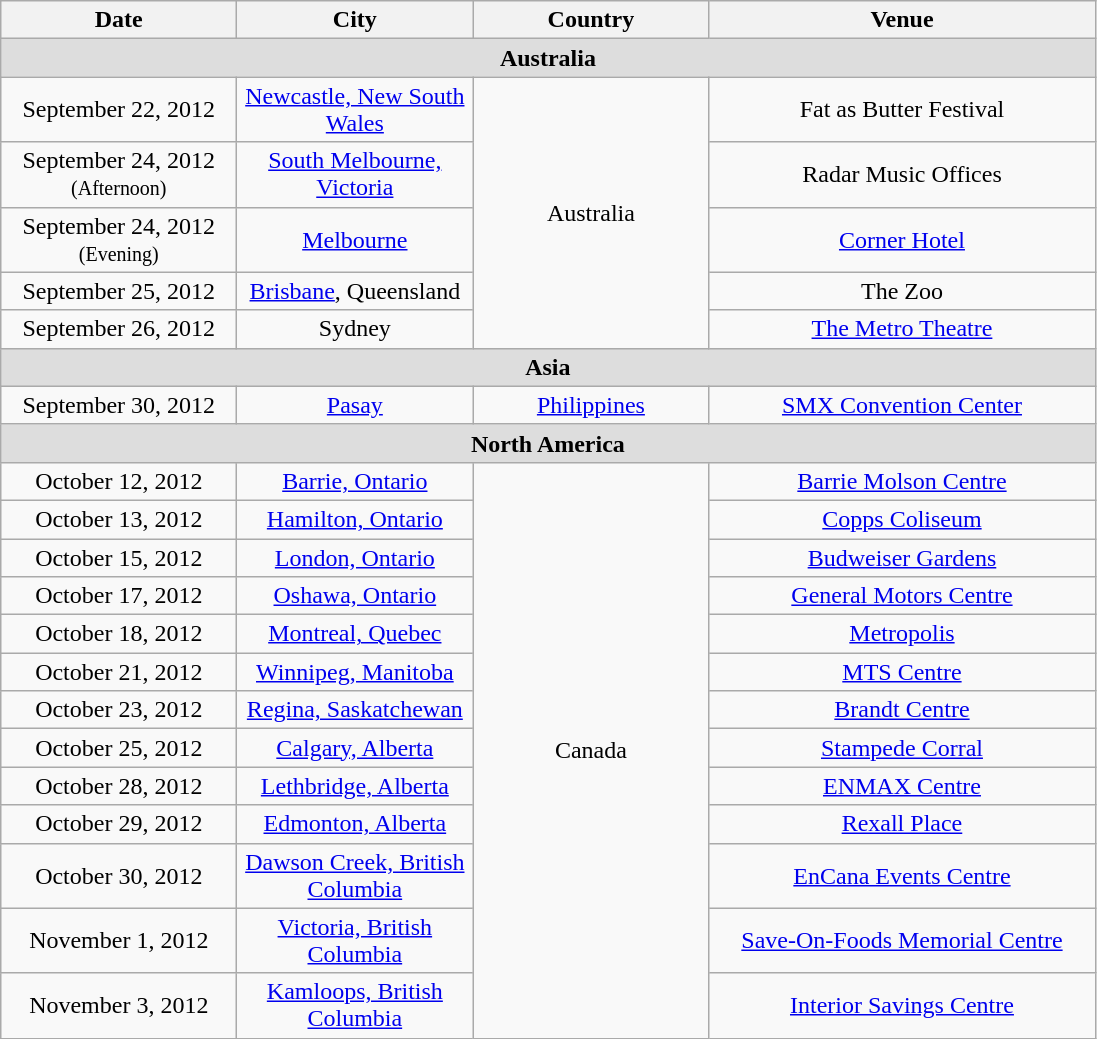<table class="wikitable" style="text-align:center;">
<tr>
<th width="150">Date</th>
<th width="150">City</th>
<th width="150">Country</th>
<th width="250">Venue</th>
</tr>
<tr style="background:#ddd;">
<td colspan="4"><strong>Australia</strong></td>
</tr>
<tr>
<td>September 22, 2012</td>
<td><a href='#'>Newcastle, New South Wales</a></td>
<td rowspan="5">Australia</td>
<td>Fat as Butter Festival</td>
</tr>
<tr>
<td>September 24, 2012 <small>(Afternoon)</small></td>
<td><a href='#'>South Melbourne, Victoria</a></td>
<td>Radar Music Offices</td>
</tr>
<tr>
<td>September 24, 2012 <small>(Evening)</small></td>
<td><a href='#'>Melbourne</a></td>
<td><a href='#'>Corner Hotel</a></td>
</tr>
<tr>
<td>September 25, 2012</td>
<td><a href='#'>Brisbane</a>, Queensland</td>
<td>The Zoo</td>
</tr>
<tr>
<td>September 26, 2012</td>
<td>Sydney</td>
<td><a href='#'>The Metro Theatre</a></td>
</tr>
<tr style="background:#ddd;">
<td colspan="4"><strong>Asia</strong></td>
</tr>
<tr>
<td>September 30, 2012</td>
<td><a href='#'>Pasay</a></td>
<td><a href='#'>Philippines</a></td>
<td><a href='#'>SMX Convention Center</a></td>
</tr>
<tr style="background:#ddd;">
<td colspan="4"><strong>North America</strong></td>
</tr>
<tr>
<td>October 12, 2012</td>
<td><a href='#'>Barrie, Ontario</a></td>
<td rowspan="13">Canada</td>
<td><a href='#'>Barrie Molson Centre</a></td>
</tr>
<tr>
<td>October 13, 2012</td>
<td><a href='#'>Hamilton, Ontario</a></td>
<td><a href='#'>Copps Coliseum</a></td>
</tr>
<tr>
<td>October 15, 2012</td>
<td><a href='#'>London, Ontario</a></td>
<td><a href='#'>Budweiser Gardens</a></td>
</tr>
<tr>
<td>October 17, 2012</td>
<td><a href='#'>Oshawa, Ontario</a></td>
<td><a href='#'>General Motors Centre</a></td>
</tr>
<tr>
<td>October 18, 2012</td>
<td><a href='#'>Montreal, Quebec</a></td>
<td><a href='#'>Metropolis</a></td>
</tr>
<tr>
<td>October 21, 2012</td>
<td><a href='#'>Winnipeg, Manitoba</a></td>
<td><a href='#'>MTS Centre</a></td>
</tr>
<tr>
<td>October 23, 2012</td>
<td><a href='#'>Regina, Saskatchewan</a></td>
<td><a href='#'>Brandt Centre</a></td>
</tr>
<tr>
<td>October 25, 2012</td>
<td><a href='#'>Calgary, Alberta</a></td>
<td><a href='#'>Stampede Corral</a></td>
</tr>
<tr>
<td>October 28, 2012</td>
<td><a href='#'>Lethbridge, Alberta</a></td>
<td><a href='#'>ENMAX Centre</a></td>
</tr>
<tr>
<td>October 29, 2012</td>
<td><a href='#'>Edmonton, Alberta</a></td>
<td><a href='#'>Rexall Place</a></td>
</tr>
<tr>
<td>October 30, 2012</td>
<td><a href='#'>Dawson Creek, British Columbia</a></td>
<td><a href='#'>EnCana Events Centre</a></td>
</tr>
<tr>
<td>November 1, 2012</td>
<td><a href='#'>Victoria, British Columbia</a></td>
<td><a href='#'>Save-On-Foods Memorial Centre</a></td>
</tr>
<tr>
<td>November 3, 2012</td>
<td><a href='#'>Kamloops, British Columbia</a></td>
<td><a href='#'>Interior Savings Centre</a></td>
</tr>
</table>
